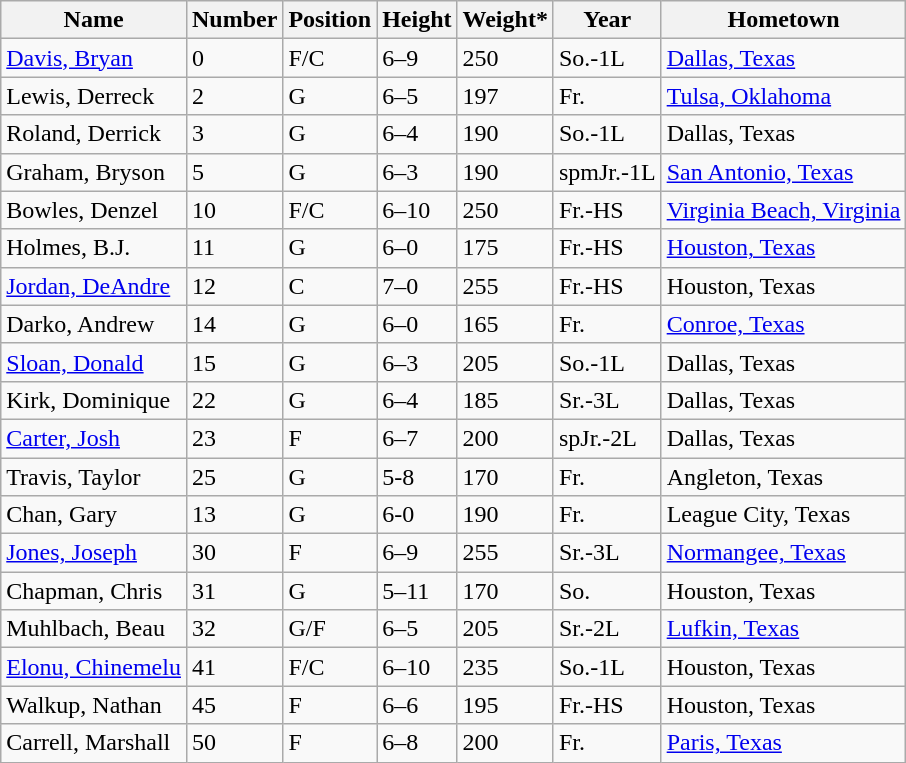<table class="wikitable sortable">
<tr>
<th><strong>Name</strong></th>
<th><strong>Number</strong></th>
<th><strong>Position</strong></th>
<th><strong>Height</strong></th>
<th><strong>Weight*</strong></th>
<th><strong>Year</strong></th>
<th><strong>Hometown</strong></th>
</tr>
<tr>
<td><a href='#'>Davis, Bryan</a></td>
<td>0</td>
<td>F/C</td>
<td>6–9</td>
<td>250</td>
<td>So.-1L</td>
<td><a href='#'>Dallas, Texas</a></td>
</tr>
<tr>
<td>Lewis, Derreck</td>
<td>2</td>
<td>G</td>
<td>6–5</td>
<td>197</td>
<td>Fr.</td>
<td><a href='#'>Tulsa, Oklahoma</a></td>
</tr>
<tr>
<td>Roland, Derrick</td>
<td>3</td>
<td>G</td>
<td>6–4</td>
<td>190</td>
<td>So.-1L</td>
<td>Dallas, Texas</td>
</tr>
<tr>
<td>Graham, Bryson</td>
<td>5</td>
<td>G</td>
<td>6–3</td>
<td>190</td>
<td><span>spm</span>Jr.-1L</td>
<td><a href='#'>San Antonio, Texas</a></td>
</tr>
<tr>
<td>Bowles, Denzel</td>
<td>10</td>
<td>F/C</td>
<td>6–10</td>
<td>250</td>
<td>Fr.-HS</td>
<td><a href='#'>Virginia Beach, Virginia</a></td>
</tr>
<tr>
<td>Holmes, B.J.</td>
<td>11</td>
<td>G</td>
<td>6–0</td>
<td>175</td>
<td>Fr.-HS</td>
<td><a href='#'>Houston, Texas</a></td>
</tr>
<tr>
<td><a href='#'>Jordan, DeAndre</a></td>
<td>12</td>
<td>C</td>
<td>7–0</td>
<td>255</td>
<td>Fr.-HS</td>
<td>Houston, Texas</td>
</tr>
<tr>
<td>Darko, Andrew</td>
<td>14</td>
<td>G</td>
<td>6–0</td>
<td>165</td>
<td>Fr.</td>
<td><a href='#'>Conroe, Texas</a></td>
</tr>
<tr>
<td><a href='#'>Sloan, Donald</a></td>
<td>15</td>
<td>G</td>
<td>6–3</td>
<td>205</td>
<td>So.-1L</td>
<td>Dallas, Texas</td>
</tr>
<tr>
<td>Kirk, Dominique</td>
<td>22</td>
<td>G</td>
<td>6–4</td>
<td>185</td>
<td>Sr.-3L</td>
<td>Dallas, Texas</td>
</tr>
<tr>
<td><a href='#'>Carter, Josh</a></td>
<td>23</td>
<td>F</td>
<td>6–7</td>
<td>200</td>
<td><span>sp</span>Jr.-2L</td>
<td>Dallas, Texas</td>
</tr>
<tr>
<td>Travis, Taylor</td>
<td>25</td>
<td>G</td>
<td>5-8</td>
<td>170</td>
<td>Fr.</td>
<td>Angleton, Texas</td>
</tr>
<tr>
<td>Chan, Gary</td>
<td>13</td>
<td>G</td>
<td>6-0</td>
<td>190</td>
<td>Fr.</td>
<td>League City, Texas</td>
</tr>
<tr>
<td><a href='#'>Jones, Joseph</a></td>
<td>30</td>
<td>F</td>
<td>6–9</td>
<td>255</td>
<td>Sr.-3L</td>
<td><a href='#'>Normangee, Texas</a></td>
</tr>
<tr>
<td>Chapman, Chris</td>
<td>31</td>
<td>G</td>
<td>5–11</td>
<td>170</td>
<td>So.</td>
<td>Houston, Texas</td>
</tr>
<tr>
<td>Muhlbach, Beau</td>
<td>32</td>
<td>G/F</td>
<td>6–5</td>
<td>205</td>
<td>Sr.-2L</td>
<td><a href='#'>Lufkin, Texas</a></td>
</tr>
<tr>
<td><a href='#'>Elonu, Chinemelu</a></td>
<td>41</td>
<td>F/C</td>
<td>6–10</td>
<td>235</td>
<td>So.-1L</td>
<td>Houston, Texas</td>
</tr>
<tr>
<td>Walkup, Nathan</td>
<td>45</td>
<td>F</td>
<td>6–6</td>
<td>195</td>
<td>Fr.-HS</td>
<td>Houston, Texas</td>
</tr>
<tr>
<td>Carrell, Marshall</td>
<td>50</td>
<td>F</td>
<td>6–8</td>
<td>200</td>
<td>Fr.</td>
<td><a href='#'>Paris, Texas</a></td>
</tr>
</table>
